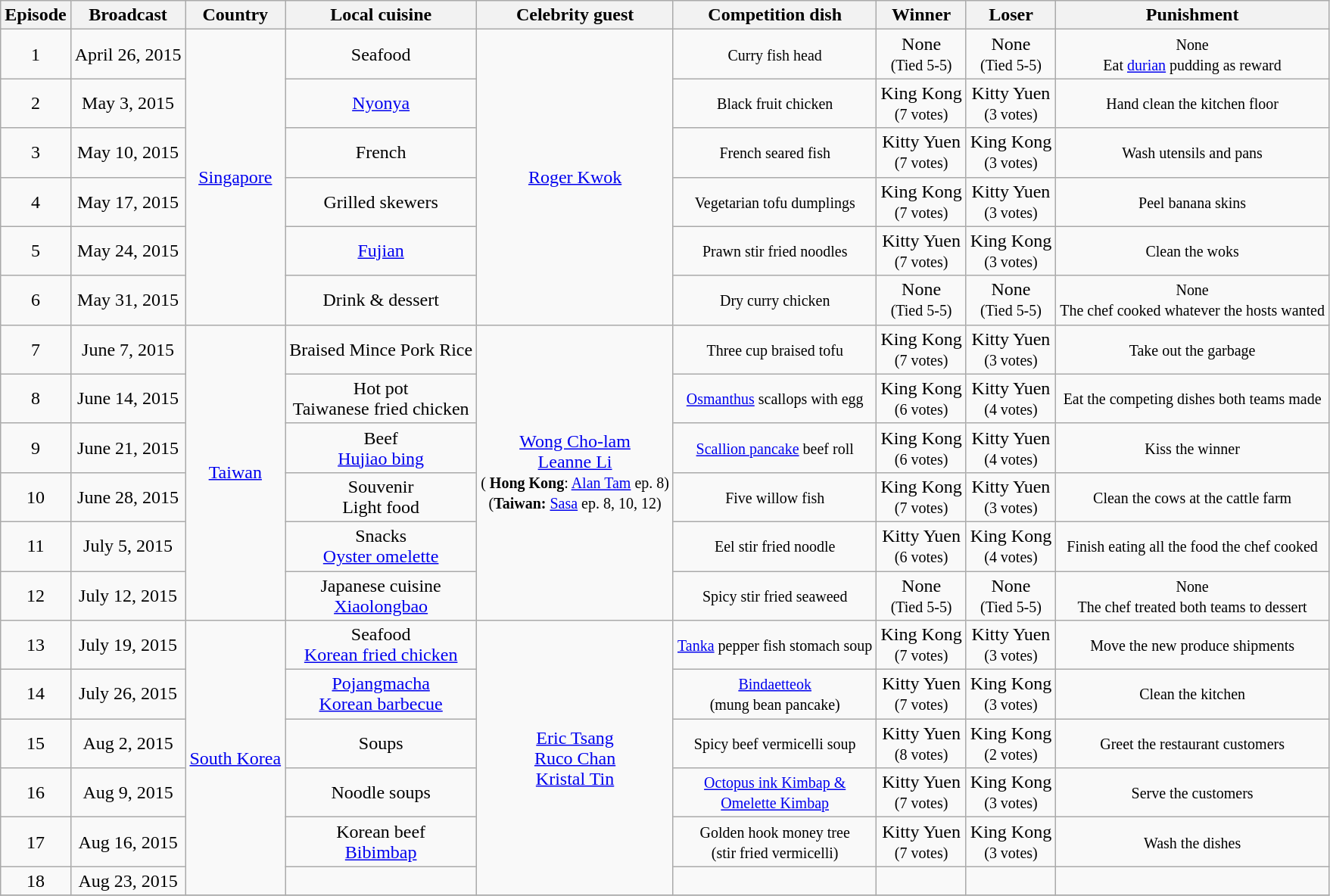<table class="wikitable" style="text-align:center;">
<tr>
<th>Episode</th>
<th>Broadcast</th>
<th>Country</th>
<th>Local cuisine</th>
<th>Celebrity guest</th>
<th>Competition dish</th>
<th>Winner</th>
<th>Loser</th>
<th>Punishment</th>
</tr>
<tr>
<td>1</td>
<td>April 26, 2015</td>
<td rowspan="6"><a href='#'>Singapore</a></td>
<td>Seafood</td>
<td rowspan="6"><a href='#'>Roger Kwok</a></td>
<td><small>Curry fish head</small></td>
<td>None<br><small>(Tied 5-5)</small></td>
<td>None <br><small>(Tied 5-5)</small></td>
<td><small>None<br>Eat <a href='#'>durian</a> pudding as reward</small></td>
</tr>
<tr>
<td>2</td>
<td>May 3, 2015</td>
<td><a href='#'>Nyonya</a></td>
<td><small>Black fruit chicken</small></td>
<td>King Kong<br><small>(7 votes)</small></td>
<td>Kitty Yuen<br><small>(3 votes)</small></td>
<td><small>Hand clean the kitchen floor</small></td>
</tr>
<tr>
<td>3</td>
<td>May 10, 2015</td>
<td>French</td>
<td><small>French seared fish</small></td>
<td>Kitty Yuen<br><small>(7 votes)</small></td>
<td>King Kong<br><small>(3 votes)</small></td>
<td><small>Wash utensils and pans</small></td>
</tr>
<tr>
<td>4</td>
<td>May 17, 2015</td>
<td>Grilled skewers</td>
<td><small>Vegetarian tofu dumplings</small></td>
<td>King Kong<br><small>(7 votes)</small></td>
<td>Kitty Yuen<br><small>(3 votes)</small></td>
<td><small>Peel banana skins</small></td>
</tr>
<tr>
<td>5</td>
<td>May 24, 2015</td>
<td><a href='#'>Fujian</a></td>
<td><small>Prawn stir fried noodles</small></td>
<td>Kitty Yuen<br><small>(7 votes)</small></td>
<td>King Kong<br><small>(3 votes)</small></td>
<td><small>Clean the woks</small></td>
</tr>
<tr>
<td>6</td>
<td>May 31, 2015</td>
<td>Drink & dessert</td>
<td><small>Dry curry chicken</small></td>
<td>None<br><small>(Tied 5-5)</small></td>
<td>None <br><small>(Tied 5-5)</small></td>
<td><small>None<br>The chef cooked whatever the hosts wanted</small></td>
</tr>
<tr>
<td>7</td>
<td>June 7, 2015</td>
<td rowspan="6"><a href='#'>Taiwan</a></td>
<td>Braised Mince Pork Rice</td>
<td rowspan="6"><a href='#'>Wong Cho-lam</a><br><a href='#'>Leanne Li</a><br><small>( <strong>Hong Kong</strong>: <a href='#'>Alan Tam</a> ep. 8)<br>(<strong>Taiwan:</strong> <a href='#'>Sasa</a> ep. 8, 10, 12)</small></td>
<td><small>Three cup braised tofu</small></td>
<td>King Kong<br><small>(7 votes)</small></td>
<td>Kitty Yuen<br><small>(3 votes)</small></td>
<td><small>Take out the garbage</small></td>
</tr>
<tr>
<td>8</td>
<td>June 14, 2015</td>
<td>Hot pot <br>Taiwanese fried chicken </td>
<td><small><a href='#'>Osmanthus</a> scallops with egg</small></td>
<td>King Kong<br><small>(6 votes)</small></td>
<td>Kitty Yuen<br><small>(4 votes)</small></td>
<td><small>Eat the competing dishes both teams made</small></td>
</tr>
<tr>
<td>9</td>
<td>June 21, 2015</td>
<td>Beef <br><a href='#'>Hujiao bing</a></td>
<td><small><a href='#'>Scallion pancake</a> beef roll</small></td>
<td>King Kong<br><small>(6 votes)</small></td>
<td>Kitty Yuen<br><small>(4 votes)</small></td>
<td><small>Kiss the winner</small></td>
</tr>
<tr>
<td>10</td>
<td>June 28, 2015</td>
<td>Souvenir <br>Light food </td>
<td><small>Five willow fish</small></td>
<td>King Kong<br><small>(7 votes)</small></td>
<td>Kitty Yuen<br><small>(3 votes)</small></td>
<td><small>Clean the cows at the cattle farm</small></td>
</tr>
<tr>
<td>11</td>
<td>July 5, 2015</td>
<td>Snacks<br><a href='#'>Oyster omelette</a></td>
<td><small>Eel stir fried noodle</small></td>
<td>Kitty Yuen<br><small>(6 votes)</small></td>
<td>King Kong<br><small>(4 votes)</small></td>
<td><small>Finish eating all the food the chef cooked</small></td>
</tr>
<tr>
<td>12</td>
<td>July 12, 2015</td>
<td>Japanese cuisine<br><a href='#'>Xiaolongbao</a></td>
<td><small>Spicy stir fried seaweed</small></td>
<td>None<br><small>(Tied 5-5)</small></td>
<td>None <br><small>(Tied 5-5)</small></td>
<td><small>None<br>The chef treated both teams to dessert</small></td>
</tr>
<tr>
<td>13</td>
<td>July 19, 2015</td>
<td rowspan="6"><a href='#'>South Korea</a></td>
<td>Seafood<br><a href='#'>Korean fried chicken</a></td>
<td rowspan="6"><a href='#'>Eric Tsang</a><br><a href='#'>Ruco Chan</a><br><a href='#'>Kristal Tin</a></td>
<td><small><a href='#'>Tanka</a> pepper fish stomach soup</small></td>
<td>King Kong<br><small>(7 votes)</small></td>
<td>Kitty Yuen<br><small>(3 votes)</small></td>
<td><small>Move the new produce shipments</small></td>
</tr>
<tr>
<td>14</td>
<td>July 26, 2015</td>
<td><a href='#'>Pojangmacha</a><br><a href='#'>Korean barbecue</a></td>
<td><small><a href='#'>Bindaetteok</a><br>(mung bean pancake)</small></td>
<td>Kitty Yuen<br><small>(7 votes)</small></td>
<td>King Kong<br><small>(3 votes)</small></td>
<td><small>Clean the kitchen</small></td>
</tr>
<tr>
<td>15</td>
<td>Aug 2, 2015</td>
<td>Soups</td>
<td><small>Spicy beef vermicelli soup</small></td>
<td>Kitty Yuen<br><small>(8 votes)</small></td>
<td>King Kong<br><small>(2 votes)</small></td>
<td><small>Greet the restaurant customers</small></td>
</tr>
<tr>
<td>16</td>
<td>Aug 9, 2015</td>
<td>Noodle soups</td>
<td><small><a href='#'>Octopus ink Kimbap &<br>Omelette Kimbap</a></small></td>
<td>Kitty Yuen<br><small>(7 votes)</small></td>
<td>King Kong<br><small>(3 votes)</small></td>
<td><small>Serve the customers</small></td>
</tr>
<tr>
<td>17</td>
<td>Aug 16, 2015</td>
<td>Korean beef<br><a href='#'>Bibimbap</a></td>
<td><small>Golden hook money tree<br>(stir fried vermicelli)</small></td>
<td>Kitty Yuen<br><small>(7 votes)</small></td>
<td>King Kong<br><small>(3 votes)</small></td>
<td><small>Wash the dishes</small></td>
</tr>
<tr>
<td>18</td>
<td>Aug 23, 2015</td>
<td></td>
<td></td>
<td></td>
<td></td>
<td></td>
</tr>
<tr>
</tr>
</table>
